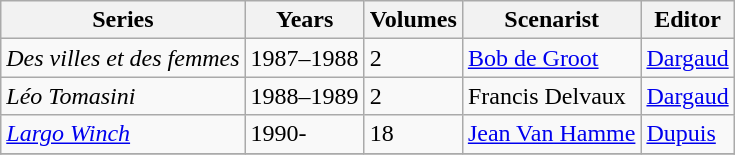<table class="wikitable" id="noveltable" border="1">
<tr>
<th>Series</th>
<th>Years</th>
<th>Volumes</th>
<th>Scenarist</th>
<th>Editor</th>
</tr>
<tr align="left">
<td><em>Des villes et des femmes</em></td>
<td>1987–1988</td>
<td>2</td>
<td><a href='#'>Bob de Groot</a></td>
<td><a href='#'>Dargaud</a></td>
</tr>
<tr>
<td><em>Léo Tomasini</em></td>
<td>1988–1989</td>
<td>2</td>
<td>Francis Delvaux</td>
<td><a href='#'>Dargaud</a></td>
</tr>
<tr>
<td><em><a href='#'>Largo Winch</a></em></td>
<td>1990-</td>
<td>18</td>
<td><a href='#'>Jean Van Hamme</a></td>
<td><a href='#'>Dupuis</a></td>
</tr>
<tr>
</tr>
</table>
